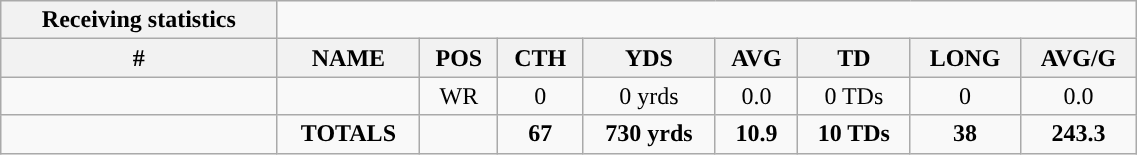<table style="width:60%; text-align:center;" class="wikitable collapsible collapsed">
<tr>
<th style="text-align:center; ">Receiving statistics</th>
</tr>
<tr>
<th>#</th>
<th>NAME</th>
<th>POS</th>
<th>CTH</th>
<th>YDS</th>
<th>AVG</th>
<th>TD</th>
<th>LONG</th>
<th>AVG/G</th>
</tr>
<tr>
<td></td>
<td></td>
<td>WR</td>
<td>0</td>
<td>0 yrds</td>
<td>0.0</td>
<td>0 TDs</td>
<td>0</td>
<td>0.0</td>
</tr>
<tr>
<td></td>
<td><strong>TOTALS</strong></td>
<td></td>
<td><strong>67</strong></td>
<td><strong>730 yrds</strong></td>
<td><strong>10.9</strong></td>
<td><strong>10 TDs</strong></td>
<td><strong>38</strong></td>
<td><strong>243.3</strong></td>
</tr>
</table>
